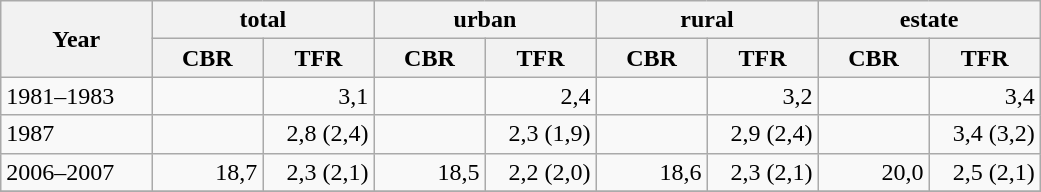<table class="wikitable">
<tr>
<th rowspan=2 style="width:70pt;">Year</th>
<th colspan=2>total</th>
<th colspan=2>urban</th>
<th colspan=2>rural</th>
<th colspan=2>estate</th>
</tr>
<tr>
<th style="width:50pt;">CBR</th>
<th style="width:50pt;">TFR</th>
<th style="width:50pt;">CBR</th>
<th style="width:50pt;">TFR</th>
<th style="width:50pt;">CBR</th>
<th style="width:50pt;">TFR</th>
<th style="width:50pt;">CBR</th>
<th style="width:50pt;">TFR</th>
</tr>
<tr>
<td>1981–1983</td>
<td style="text-align:right;"></td>
<td style="text-align:right;">3,1</td>
<td style="text-align:right;"></td>
<td style="text-align:right;">2,4</td>
<td style="text-align:right;"></td>
<td style="text-align:right;">3,2</td>
<td style="text-align:right;"></td>
<td style="text-align:right;">3,4</td>
</tr>
<tr>
<td>1987</td>
<td style="text-align:right;"></td>
<td style="text-align:right;">2,8 (2,4)</td>
<td style="text-align:right;"></td>
<td style="text-align:right;">2,3 (1,9)</td>
<td style="text-align:right;"></td>
<td style="text-align:right;">2,9 (2,4)</td>
<td style="text-align:right;"></td>
<td style="text-align:right;">3,4 (3,2)</td>
</tr>
<tr>
<td>2006–2007</td>
<td style="text-align:right;">18,7</td>
<td style="text-align:right;">2,3 (2,1)</td>
<td style="text-align:right;">18,5</td>
<td style="text-align:right;">2,2 (2,0)</td>
<td style="text-align:right;">18,6</td>
<td style="text-align:right;">2,3 (2,1)</td>
<td style="text-align:right;">20,0</td>
<td style="text-align:right;">2,5 (2,1)</td>
</tr>
<tr>
</tr>
</table>
